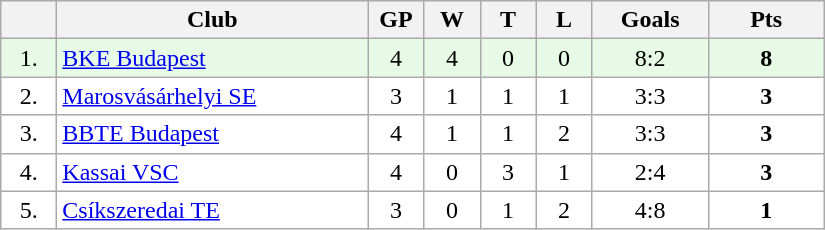<table class="wikitable">
<tr>
<th width="30"></th>
<th width="200">Club</th>
<th width="30">GP</th>
<th width="30">W</th>
<th width="30">T</th>
<th width="30">L</th>
<th width="70">Goals</th>
<th width="70">Pts</th>
</tr>
<tr bgcolor="#e6fae6" align="center">
<td>1.</td>
<td align="left"><a href='#'>BKE Budapest</a></td>
<td>4</td>
<td>4</td>
<td>0</td>
<td>0</td>
<td>8:2</td>
<td><strong>8</strong></td>
</tr>
<tr bgcolor="#FFFFFF" align="center">
<td>2.</td>
<td align="left"><a href='#'>Marosvásárhelyi SE</a></td>
<td>3</td>
<td>1</td>
<td>1</td>
<td>1</td>
<td>3:3</td>
<td><strong>3</strong></td>
</tr>
<tr bgcolor="#FFFFFF" align="center">
<td>3.</td>
<td align="left"><a href='#'>BBTE Budapest</a></td>
<td>4</td>
<td>1</td>
<td>1</td>
<td>2</td>
<td>3:3</td>
<td><strong>3</strong></td>
</tr>
<tr bgcolor="#FFFFFF" align="center">
<td>4.</td>
<td align="left"><a href='#'>Kassai VSC</a></td>
<td>4</td>
<td>0</td>
<td>3</td>
<td>1</td>
<td>2:4</td>
<td><strong>3</strong></td>
</tr>
<tr bgcolor="#FFFFFF" align="center">
<td>5.</td>
<td align="left"><a href='#'>Csíkszeredai TE</a></td>
<td>3</td>
<td>0</td>
<td>1</td>
<td>2</td>
<td>4:8</td>
<td><strong>1</strong></td>
</tr>
</table>
